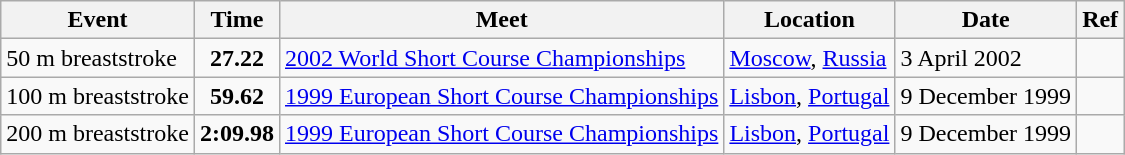<table class="wikitable">
<tr>
<th>Event</th>
<th>Time</th>
<th>Meet</th>
<th>Location</th>
<th>Date</th>
<th>Ref</th>
</tr>
<tr>
<td>50 m breaststroke</td>
<td style="text-align:center;"><strong>27.22</strong></td>
<td><a href='#'>2002 World Short Course Championships</a></td>
<td><a href='#'>Moscow</a>, <a href='#'>Russia</a></td>
<td>3 April 2002</td>
<td style="text-align:center;"></td>
</tr>
<tr>
<td>100 m breaststroke</td>
<td style="text-align:center;"><strong>59.62</strong></td>
<td><a href='#'>1999 European Short Course Championships</a></td>
<td><a href='#'>Lisbon</a>, <a href='#'>Portugal</a></td>
<td>9 December 1999</td>
<td style="text-align:center;"></td>
</tr>
<tr>
<td>200 m breaststroke</td>
<td style="text-align:center;"><strong>2:09.98</strong></td>
<td><a href='#'>1999 European Short Course Championships</a></td>
<td><a href='#'>Lisbon</a>, <a href='#'>Portugal</a></td>
<td>9 December 1999</td>
<td style="text-align:center;"></td>
</tr>
</table>
